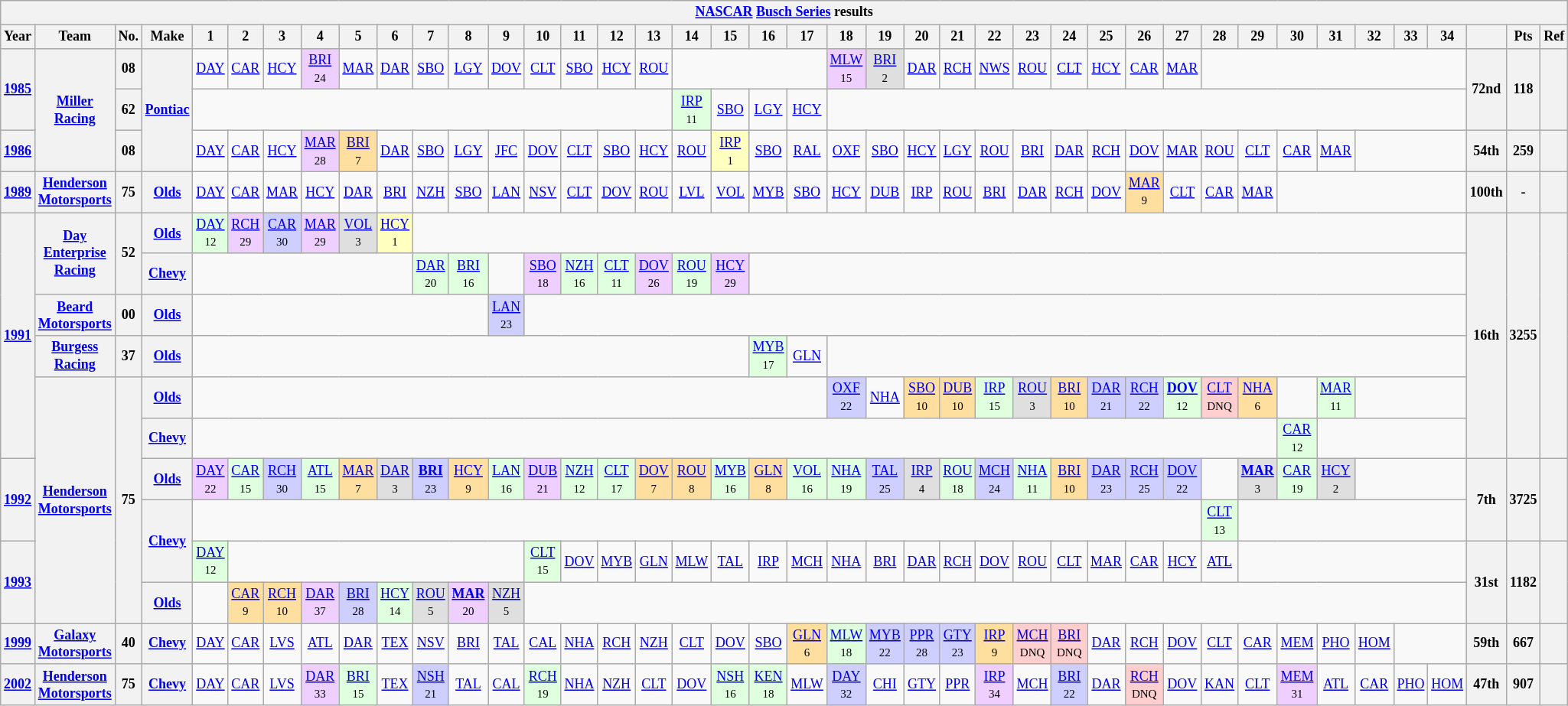<table class="wikitable" style="text-align:center; font-size:75%">
<tr>
<th colspan=42><a href='#'>NASCAR</a> <a href='#'>Busch Series</a> results</th>
</tr>
<tr>
<th>Year</th>
<th>Team</th>
<th>No.</th>
<th>Make</th>
<th>1</th>
<th>2</th>
<th>3</th>
<th>4</th>
<th>5</th>
<th>6</th>
<th>7</th>
<th>8</th>
<th>9</th>
<th>10</th>
<th>11</th>
<th>12</th>
<th>13</th>
<th>14</th>
<th>15</th>
<th>16</th>
<th>17</th>
<th>18</th>
<th>19</th>
<th>20</th>
<th>21</th>
<th>22</th>
<th>23</th>
<th>24</th>
<th>25</th>
<th>26</th>
<th>27</th>
<th>28</th>
<th>29</th>
<th>30</th>
<th>31</th>
<th>32</th>
<th>33</th>
<th>34</th>
<th></th>
<th>Pts</th>
<th>Ref</th>
</tr>
<tr>
<th rowspan=2><a href='#'>1985</a></th>
<th rowspan=3><a href='#'>Miller Racing</a></th>
<th>08</th>
<th rowspan=3><a href='#'>Pontiac</a></th>
<td><a href='#'>DAY</a></td>
<td><a href='#'>CAR</a></td>
<td><a href='#'>HCY</a></td>
<td style="background:#EFCFFF;"><a href='#'>BRI</a><br><small>24</small></td>
<td><a href='#'>MAR</a></td>
<td><a href='#'>DAR</a></td>
<td><a href='#'>SBO</a></td>
<td><a href='#'>LGY</a></td>
<td><a href='#'>DOV</a></td>
<td><a href='#'>CLT</a></td>
<td><a href='#'>SBO</a></td>
<td><a href='#'>HCY</a></td>
<td><a href='#'>ROU</a></td>
<td colspan=4></td>
<td style="background:#EFCFFF;"><a href='#'>MLW</a><br><small>15</small></td>
<td style="background:#DFDFDF;"><a href='#'>BRI</a><br><small>2</small></td>
<td><a href='#'>DAR</a></td>
<td><a href='#'>RCH</a></td>
<td><a href='#'>NWS</a></td>
<td><a href='#'>ROU</a></td>
<td><a href='#'>CLT</a></td>
<td><a href='#'>HCY</a></td>
<td><a href='#'>CAR</a></td>
<td><a href='#'>MAR</a></td>
<td colspan=7></td>
<th rowspan=2>72nd</th>
<th rowspan=2>118</th>
<th rowspan=2></th>
</tr>
<tr>
<th>62</th>
<td colspan=13></td>
<td style="background:#DFFFDF;"><a href='#'>IRP</a><br><small>11</small></td>
<td><a href='#'>SBO</a></td>
<td><a href='#'>LGY</a></td>
<td><a href='#'>HCY</a></td>
<td colspan=17></td>
</tr>
<tr>
<th><a href='#'>1986</a></th>
<th>08</th>
<td><a href='#'>DAY</a></td>
<td><a href='#'>CAR</a></td>
<td><a href='#'>HCY</a></td>
<td style="background:#EFCFFF;"><a href='#'>MAR</a><br><small>28</small></td>
<td style="background:#FFDF9F;"><a href='#'>BRI</a><br><small>7</small></td>
<td><a href='#'>DAR</a></td>
<td><a href='#'>SBO</a></td>
<td><a href='#'>LGY</a></td>
<td><a href='#'>JFC</a></td>
<td><a href='#'>DOV</a></td>
<td><a href='#'>CLT</a></td>
<td><a href='#'>SBO</a></td>
<td><a href='#'>HCY</a></td>
<td><a href='#'>ROU</a></td>
<td style="background:#FFFFBF;"><a href='#'>IRP</a><br><small>1</small></td>
<td><a href='#'>SBO</a></td>
<td><a href='#'>RAL</a></td>
<td><a href='#'>OXF</a></td>
<td><a href='#'>SBO</a></td>
<td><a href='#'>HCY</a></td>
<td><a href='#'>LGY</a></td>
<td><a href='#'>ROU</a></td>
<td><a href='#'>BRI</a></td>
<td><a href='#'>DAR</a></td>
<td><a href='#'>RCH</a></td>
<td><a href='#'>DOV</a></td>
<td><a href='#'>MAR</a></td>
<td><a href='#'>ROU</a></td>
<td><a href='#'>CLT</a></td>
<td><a href='#'>CAR</a></td>
<td><a href='#'>MAR</a></td>
<td colspan=3></td>
<th>54th</th>
<th>259</th>
<th></th>
</tr>
<tr>
<th><a href='#'>1989</a></th>
<th><a href='#'>Henderson Motorsports</a></th>
<th>75</th>
<th><a href='#'>Olds</a></th>
<td><a href='#'>DAY</a></td>
<td><a href='#'>CAR</a></td>
<td><a href='#'>MAR</a></td>
<td><a href='#'>HCY</a></td>
<td><a href='#'>DAR</a></td>
<td><a href='#'>BRI</a></td>
<td><a href='#'>NZH</a></td>
<td><a href='#'>SBO</a></td>
<td><a href='#'>LAN</a></td>
<td><a href='#'>NSV</a></td>
<td><a href='#'>CLT</a></td>
<td><a href='#'>DOV</a></td>
<td><a href='#'>ROU</a></td>
<td><a href='#'>LVL</a></td>
<td><a href='#'>VOL</a></td>
<td><a href='#'>MYB</a></td>
<td><a href='#'>SBO</a></td>
<td><a href='#'>HCY</a></td>
<td><a href='#'>DUB</a></td>
<td><a href='#'>IRP</a></td>
<td><a href='#'>ROU</a></td>
<td><a href='#'>BRI</a></td>
<td><a href='#'>DAR</a></td>
<td><a href='#'>RCH</a></td>
<td><a href='#'>DOV</a></td>
<td style="background:#FFDF9F;"><a href='#'>MAR</a><br><small>9</small></td>
<td><a href='#'>CLT</a></td>
<td><a href='#'>CAR</a></td>
<td><a href='#'>MAR</a></td>
<td colspan=5></td>
<th>100th</th>
<th>-</th>
<th></th>
</tr>
<tr>
<th rowspan=6><a href='#'>1991</a></th>
<th rowspan=2><a href='#'>Day Enterprise Racing</a></th>
<th rowspan=2>52</th>
<th><a href='#'>Olds</a></th>
<td style="background:#DFFFDF;"><a href='#'>DAY</a><br><small>12</small></td>
<td style="background:#EFCFFF;"><a href='#'>RCH</a><br><small>29</small></td>
<td style="background:#CFCFFF;"><a href='#'>CAR</a><br><small>30</small></td>
<td style="background:#EFCFFF;"><a href='#'>MAR</a><br><small>29</small></td>
<td style="background:#DFDFDF;"><a href='#'>VOL</a><br><small>3</small></td>
<td style="background:#FFFFBF;"><a href='#'>HCY</a><br><small>1</small></td>
<td colspan=28></td>
<th rowspan=6>16th</th>
<th rowspan=6>3255</th>
<th rowspan=6></th>
</tr>
<tr>
<th><a href='#'>Chevy</a></th>
<td colspan=6></td>
<td style="background:#DFFFDF;"><a href='#'>DAR</a><br><small>20</small></td>
<td style="background:#DFFFDF;"><a href='#'>BRI</a><br><small>16</small></td>
<td></td>
<td style="background:#EFCFFF;"><a href='#'>SBO</a><br><small>18</small></td>
<td style="background:#DFFFDF;"><a href='#'>NZH</a><br><small>16</small></td>
<td style="background:#DFFFDF;"><a href='#'>CLT</a><br><small>11</small></td>
<td style="background:#EFCFFF;"><a href='#'>DOV</a><br><small>26</small></td>
<td style="background:#DFFFDF;"><a href='#'>ROU</a><br><small>19</small></td>
<td style="background:#EFCFFF;"><a href='#'>HCY</a><br><small>29</small></td>
<td colspan=19></td>
</tr>
<tr>
<th><a href='#'>Beard Motorsports</a></th>
<th>00</th>
<th><a href='#'>Olds</a></th>
<td colspan=8></td>
<td style="background:#CFCFFF;"><a href='#'>LAN</a><br><small>23</small></td>
<td colspan=25></td>
</tr>
<tr>
<th><a href='#'>Burgess Racing</a></th>
<th>37</th>
<th><a href='#'>Olds</a></th>
<td colspan=15></td>
<td style="background:#DFFFDF;"><a href='#'>MYB</a><br><small>17</small></td>
<td><a href='#'>GLN</a></td>
<td colspan=17></td>
</tr>
<tr>
<th rowspan=6><a href='#'>Henderson Motorsports</a></th>
<th rowspan=6>75</th>
<th><a href='#'>Olds</a></th>
<td colspan=17></td>
<td style="background:#CFCFFF;"><a href='#'>OXF</a><br><small>22</small></td>
<td><a href='#'>NHA</a></td>
<td style="background:#FFDF9F;"><a href='#'>SBO</a><br><small>10</small></td>
<td style="background:#FFDF9F;"><a href='#'>DUB</a><br><small>10</small></td>
<td style="background:#DFFFDF;"><a href='#'>IRP</a><br><small>15</small></td>
<td style="background:#DFDFDF;"><a href='#'>ROU</a><br><small>3</small></td>
<td style="background:#FFDF9F;"><a href='#'>BRI</a><br><small>10</small></td>
<td style="background:#CFCFFF;"><a href='#'>DAR</a><br><small>21</small></td>
<td style="background:#CFCFFF;"><a href='#'>RCH</a><br><small>22</small></td>
<td style="background:#DFFFDF;"><strong><a href='#'>DOV</a></strong><br><small>12</small></td>
<td style="background:#FFCFCF;"><a href='#'>CLT</a><br><small>DNQ</small></td>
<td style="background:#FFDF9F;"><a href='#'>NHA</a><br><small>6</small></td>
<td></td>
<td style="background:#DFFFDF;"><a href='#'>MAR</a><br><small>11</small></td>
<td colspan=3></td>
</tr>
<tr>
<th><a href='#'>Chevy</a></th>
<td colspan=29></td>
<td style="background:#DFFFDF;"><a href='#'>CAR</a><br><small>12</small></td>
<td colspan=4></td>
</tr>
<tr>
<th rowspan=2><a href='#'>1992</a></th>
<th><a href='#'>Olds</a></th>
<td style="background:#EFCFFF;"><a href='#'>DAY</a><br><small>22</small></td>
<td style="background:#DFFFDF;"><a href='#'>CAR</a><br><small>15</small></td>
<td style="background:#CFCFFF;"><a href='#'>RCH</a><br><small>30</small></td>
<td style="background:#DFFFDF;"><a href='#'>ATL</a><br><small>15</small></td>
<td style="background:#FFDF9F;"><a href='#'>MAR</a><br><small>7</small></td>
<td style="background:#DFDFDF;"><a href='#'>DAR</a><br><small>3</small></td>
<td style="background:#CFCFFF;"><strong><a href='#'>BRI</a></strong><br><small>23</small></td>
<td style="background:#FFDF9F;"><a href='#'>HCY</a><br><small>9</small></td>
<td style="background:#DFFFDF;"><a href='#'>LAN</a><br><small>16</small></td>
<td style="background:#EFCFFF;"><a href='#'>DUB</a><br><small>21</small></td>
<td style="background:#DFFFDF;"><a href='#'>NZH</a><br><small>12</small></td>
<td style="background:#DFFFDF;"><a href='#'>CLT</a><br><small>17</small></td>
<td style="background:#FFDF9F;"><a href='#'>DOV</a><br><small>7</small></td>
<td style="background:#FFDF9F;"><a href='#'>ROU</a><br><small>8</small></td>
<td style="background:#DFFFDF;"><a href='#'>MYB</a><br><small>16</small></td>
<td style="background:#FFDF9F;"><a href='#'>GLN</a><br><small>8</small></td>
<td style="background:#DFFFDF;"><a href='#'>VOL</a><br><small>16</small></td>
<td style="background:#DFFFDF;"><a href='#'>NHA</a><br><small>19</small></td>
<td style="background:#CFCFFF;"><a href='#'>TAL</a><br><small>25</small></td>
<td style="background:#DFDFDF;"><a href='#'>IRP</a><br><small>4</small></td>
<td style="background:#DFFFDF;"><a href='#'>ROU</a><br><small>18</small></td>
<td style="background:#CFCFFF;"><a href='#'>MCH</a><br><small>24</small></td>
<td style="background:#DFFFDF;"><a href='#'>NHA</a><br><small>11</small></td>
<td style="background:#FFDF9F;"><a href='#'>BRI</a><br><small>10</small></td>
<td style="background:#CFCFFF;"><a href='#'>DAR</a><br><small>23</small></td>
<td style="background:#CFCFFF;"><a href='#'>RCH</a><br><small>25</small></td>
<td style="background:#CFCFFF;"><a href='#'>DOV</a><br><small>22</small></td>
<td></td>
<td style="background:#DFDFDF;"><strong><a href='#'>MAR</a></strong><br><small>3</small></td>
<td style="background:#DFFFDF;"><a href='#'>CAR</a><br><small>19</small></td>
<td style="background:#DFDFDF;"><a href='#'>HCY</a><br><small>2</small></td>
<td colspan=3></td>
<th rowspan=2>7th</th>
<th rowspan=2>3725</th>
<th rowspan=2></th>
</tr>
<tr>
<th rowspan=2><a href='#'>Chevy</a></th>
<td colspan=27></td>
<td style="background:#DFFFDF;"><a href='#'>CLT</a><br><small>13</small></td>
<td colspan=6></td>
</tr>
<tr>
<th rowspan=2><a href='#'>1993</a></th>
<td style="background:#DFFFDF;"><a href='#'>DAY</a><br><small>12</small></td>
<td colspan=8></td>
<td style="background:#DFFFDF;"><a href='#'>CLT</a><br><small>15</small></td>
<td><a href='#'>DOV</a></td>
<td><a href='#'>MYB</a></td>
<td><a href='#'>GLN</a></td>
<td><a href='#'>MLW</a></td>
<td><a href='#'>TAL</a></td>
<td><a href='#'>IRP</a></td>
<td><a href='#'>MCH</a></td>
<td><a href='#'>NHA</a></td>
<td><a href='#'>BRI</a></td>
<td><a href='#'>DAR</a></td>
<td><a href='#'>RCH</a></td>
<td><a href='#'>DOV</a></td>
<td><a href='#'>ROU</a></td>
<td><a href='#'>CLT</a></td>
<td><a href='#'>MAR</a></td>
<td><a href='#'>CAR</a></td>
<td><a href='#'>HCY</a></td>
<td><a href='#'>ATL</a></td>
<td colspan=6></td>
<th rowspan=2>31st</th>
<th rowspan=2>1182</th>
<th rowspan=2></th>
</tr>
<tr>
<th><a href='#'>Olds</a></th>
<td></td>
<td style="background:#FFDF9F;"><a href='#'>CAR</a><br><small>9</small></td>
<td style="background:#FFDF9F;"><a href='#'>RCH</a><br><small>10</small></td>
<td style="background:#EFCFFF;"><a href='#'>DAR</a><br><small>37</small></td>
<td style="background:#CFCFFF;"><a href='#'>BRI</a><br><small>28</small></td>
<td style="background:#DFFFDF;"><a href='#'>HCY</a><br><small>14</small></td>
<td style="background:#DFDFDF;"><a href='#'>ROU</a><br><small>5</small></td>
<td style="background:#EFCFFF;"><strong><a href='#'>MAR</a></strong><br><small>20</small></td>
<td style="background:#DFDFDF;"><a href='#'>NZH</a><br><small>5</small></td>
<td colspan=25></td>
</tr>
<tr>
<th><a href='#'>1999</a></th>
<th><a href='#'>Galaxy Motorsports</a></th>
<th>40</th>
<th><a href='#'>Chevy</a></th>
<td><a href='#'>DAY</a></td>
<td><a href='#'>CAR</a></td>
<td><a href='#'>LVS</a></td>
<td><a href='#'>ATL</a></td>
<td><a href='#'>DAR</a></td>
<td><a href='#'>TEX</a></td>
<td><a href='#'>NSV</a></td>
<td><a href='#'>BRI</a></td>
<td><a href='#'>TAL</a></td>
<td><a href='#'>CAL</a></td>
<td><a href='#'>NHA</a></td>
<td><a href='#'>RCH</a></td>
<td><a href='#'>NZH</a></td>
<td><a href='#'>CLT</a></td>
<td><a href='#'>DOV</a></td>
<td><a href='#'>SBO</a></td>
<td style="background:#FFDF9F;"><a href='#'>GLN</a><br><small>6</small></td>
<td style="background:#DFFFDF;"><a href='#'>MLW</a><br><small>18</small></td>
<td style="background:#CFCFFF;"><a href='#'>MYB</a><br><small>22</small></td>
<td style="background:#CFCFFF;"><a href='#'>PPR</a><br><small>28</small></td>
<td style="background:#CFCFFF;"><a href='#'>GTY</a><br><small>23</small></td>
<td style="background:#FFDF9F;"><a href='#'>IRP</a><br><small>9</small></td>
<td style="background:#FFCFCF;"><a href='#'>MCH</a><br><small>DNQ</small></td>
<td style="background:#FFCFCF;"><a href='#'>BRI</a><br><small>DNQ</small></td>
<td><a href='#'>DAR</a></td>
<td><a href='#'>RCH</a></td>
<td><a href='#'>DOV</a></td>
<td><a href='#'>CLT</a></td>
<td><a href='#'>CAR</a></td>
<td><a href='#'>MEM</a></td>
<td><a href='#'>PHO</a></td>
<td><a href='#'>HOM</a></td>
<td colspan=2></td>
<th>59th</th>
<th>667</th>
<th></th>
</tr>
<tr>
<th><a href='#'>2002</a></th>
<th><a href='#'>Henderson Motorsports</a></th>
<th>75</th>
<th><a href='#'>Chevy</a></th>
<td><a href='#'>DAY</a></td>
<td><a href='#'>CAR</a></td>
<td><a href='#'>LVS</a></td>
<td style="background:#EFCFFF;"><a href='#'>DAR</a><br><small>33</small></td>
<td style="background:#DFFFDF;"><a href='#'>BRI</a><br><small>15</small></td>
<td><a href='#'>TEX</a></td>
<td style="background:#CFCFFF;"><a href='#'>NSH</a><br><small>21</small></td>
<td><a href='#'>TAL</a></td>
<td><a href='#'>CAL</a></td>
<td style="background:#DFFFDF;"><a href='#'>RCH</a><br><small>19</small></td>
<td><a href='#'>NHA</a></td>
<td><a href='#'>NZH</a></td>
<td><a href='#'>CLT</a></td>
<td><a href='#'>DOV</a></td>
<td style="background:#DFFFDF;"><a href='#'>NSH</a><br><small>16</small></td>
<td style="background:#DFFFDF;"><a href='#'>KEN</a><br><small>18</small></td>
<td><a href='#'>MLW</a></td>
<td style="background:#CFCFFF;"><a href='#'>DAY</a><br><small>32</small></td>
<td><a href='#'>CHI</a></td>
<td><a href='#'>GTY</a></td>
<td><a href='#'>PPR</a></td>
<td style="background:#EFCFFF;"><a href='#'>IRP</a><br><small>34</small></td>
<td><a href='#'>MCH</a></td>
<td style="background:#CFCFFF;"><a href='#'>BRI</a><br><small>22</small></td>
<td><a href='#'>DAR</a></td>
<td style="background:#FFCFCF;"><a href='#'>RCH</a><br><small>DNQ</small></td>
<td><a href='#'>DOV</a></td>
<td><a href='#'>KAN</a></td>
<td><a href='#'>CLT</a></td>
<td style="background:#EFCFFF;"><a href='#'>MEM</a><br><small>31</small></td>
<td><a href='#'>ATL</a></td>
<td><a href='#'>CAR</a></td>
<td><a href='#'>PHO</a></td>
<td><a href='#'>HOM</a></td>
<th>47th</th>
<th>907</th>
<th></th>
</tr>
</table>
